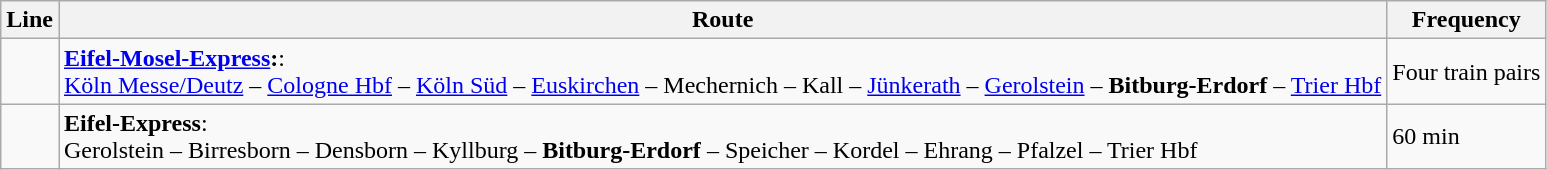<table class="wikitable">
<tr>
<th>Line</th>
<th>Route</th>
<th>Frequency</th>
</tr>
<tr>
<td></td>
<td><strong><a href='#'>Eifel-Mosel-Express</a>:</strong>:<br><a href='#'>Köln Messe/Deutz</a> – <a href='#'>Cologne Hbf</a> – <a href='#'>Köln Süd</a> – <a href='#'>Euskirchen</a> – Mechernich – Kall – <a href='#'>Jünkerath</a> – <a href='#'>Gerolstein</a> – <strong>Bitburg-Erdorf</strong> – <a href='#'>Trier Hbf</a></td>
<td>Four train pairs</td>
</tr>
<tr>
<td></td>
<td><strong>Eifel-Express</strong>:<br>Gerolstein – Birresborn – Densborn – Kyllburg – <strong>Bitburg-Erdorf</strong> – Speicher – Kordel – Ehrang – Pfalzel – Trier Hbf</td>
<td>60 min</td>
</tr>
</table>
